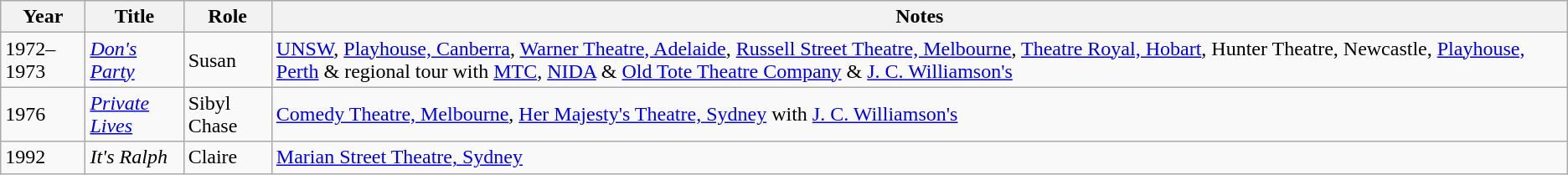<table class="wikitable">
<tr>
<th>Year</th>
<th>Title</th>
<th>Role</th>
<th>Notes</th>
</tr>
<tr>
<td>1972–1973</td>
<td><em><a href='#'>Don's Party</a></em></td>
<td>Susan</td>
<td><a href='#'>UNSW</a>, <a href='#'>Playhouse, Canberra</a>, <a href='#'>Warner Theatre, Adelaide</a>, <a href='#'>Russell Street Theatre, Melbourne</a>, <a href='#'>Theatre Royal, Hobart</a>, Hunter Theatre, Newcastle, <a href='#'>Playhouse, Perth</a> & regional tour with <a href='#'>MTC</a>, <a href='#'>NIDA</a> & <a href='#'>Old Tote Theatre Company</a> & <a href='#'>J. C. Williamson's</a></td>
</tr>
<tr>
<td>1976</td>
<td><em><a href='#'>Private Lives</a></em></td>
<td>Sibyl Chase</td>
<td><a href='#'>Comedy Theatre, Melbourne</a>, <a href='#'>Her Majesty's Theatre, Sydney</a> with <a href='#'>J. C. Williamson's</a></td>
</tr>
<tr>
<td>1992</td>
<td><em>It's Ralph</em></td>
<td>Claire</td>
<td><a href='#'>Marian Street Theatre, Sydney</a></td>
</tr>
</table>
